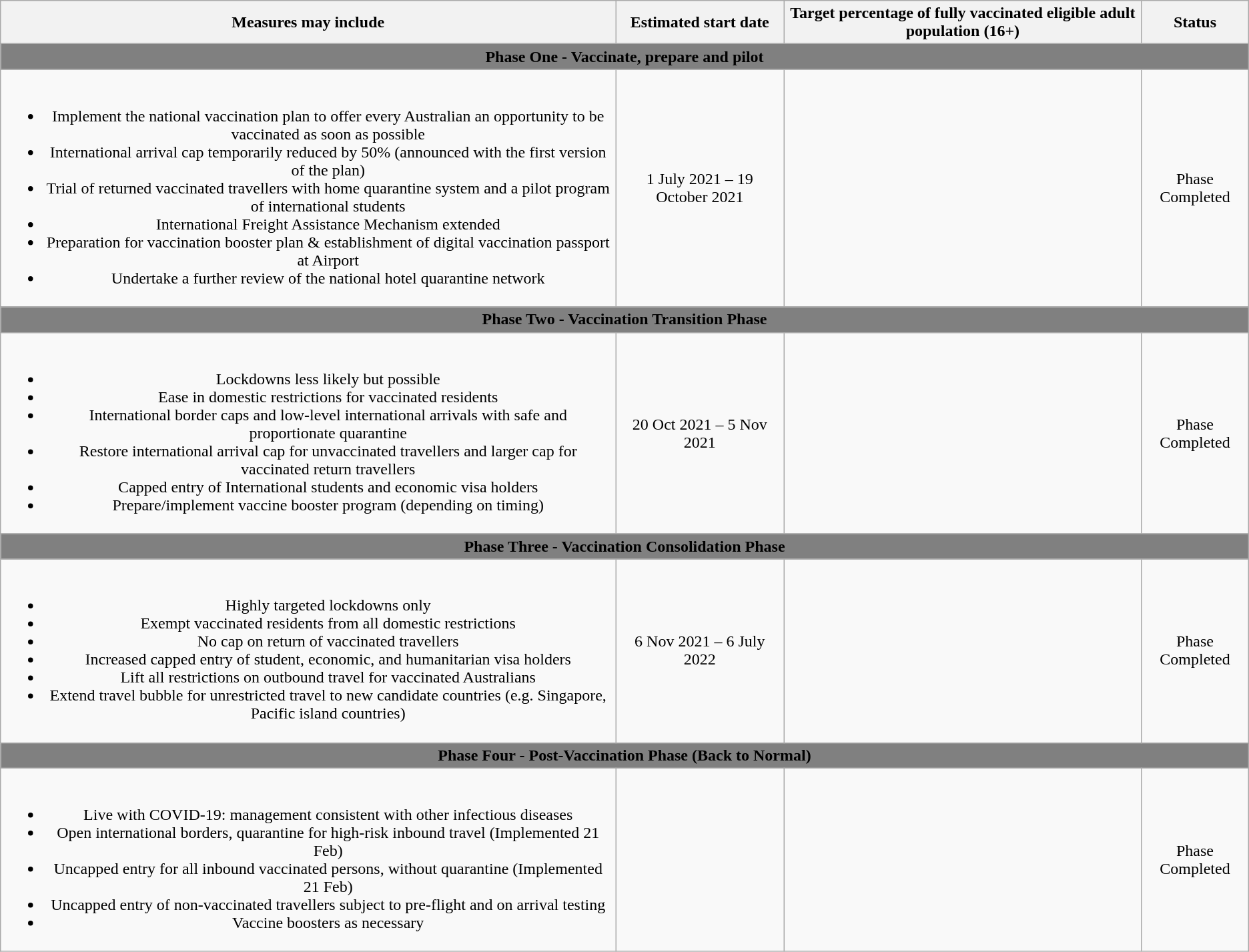<table class="wikitable" style="text-align:center">
<tr>
<th>Measures may include</th>
<th>Estimated start date</th>
<th>Target percentage of fully vaccinated eligible adult population (16+)</th>
<th>Status</th>
</tr>
<tr>
<td colspan="4" bgcolor="grey"><span> <strong>Phase One - Vaccinate, prepare and pilot</strong></span></td>
</tr>
<tr>
<td><br><ul><li>Implement the national vaccination plan to offer every Australian an opportunity to be vaccinated as soon as possible</li><li>International arrival cap temporarily reduced by 50% (announced with the first version of the plan)</li><li>Trial of returned vaccinated travellers with home quarantine system and a pilot program of international students</li><li>International Freight Assistance Mechanism extended</li><li>Preparation for vaccination booster plan & establishment of digital vaccination passport at Airport</li><li>Undertake a further review of the national hotel quarantine network</li></ul></td>
<td>1 July 2021 – 19 October 2021</td>
<td></td>
<td>Phase Completed</td>
</tr>
<tr>
<td colspan="4" bgcolor="grey"><span> <strong>Phase Two - Vaccination Transition Phase </strong></span></td>
</tr>
<tr>
<td><br><ul><li>Lockdowns less likely but possible</li><li>Ease in domestic restrictions for vaccinated residents</li><li>International border caps and low-level international arrivals with safe and proportionate quarantine</li><li>Restore international arrival cap for unvaccinated travellers and larger cap for vaccinated return travellers</li><li>Capped entry of International students and economic visa holders</li><li>Prepare/implement vaccine booster program (depending on timing)</li></ul></td>
<td>20 Oct 2021 – 5 Nov 2021</td>
<td></td>
<td>Phase Completed</td>
</tr>
<tr>
<td colspan="4" bgcolor="grey"><span><strong>Phase Three - Vaccination Consolidation Phase</strong></span></td>
</tr>
<tr>
<td><br><ul><li>Highly targeted lockdowns only</li><li>Exempt vaccinated residents from all domestic restrictions</li><li>No cap on return of vaccinated travellers</li><li>Increased capped entry of student, economic, and humanitarian visa holders</li><li>Lift all restrictions on outbound travel for vaccinated Australians</li><li>Extend travel bubble for unrestricted travel to new candidate countries (e.g. Singapore, Pacific island countries)</li></ul></td>
<td>6 Nov 2021 – 6 July 2022</td>
<td></td>
<td>Phase Completed</td>
</tr>
<tr>
<td colspan="4" bgcolor="grey"><span><strong>Phase Four - Post-Vaccination Phase (Back to Normal)</strong></span></td>
</tr>
<tr>
<td><br><ul><li>Live with COVID-19: management consistent with other infectious diseases</li><li>Open international borders, quarantine for high-risk inbound travel (Implemented 21 Feb)</li><li>Uncapped entry for all inbound vaccinated persons, without quarantine (Implemented 21 Feb)</li><li>Uncapped entry of non-vaccinated travellers subject to pre-flight and on arrival testing</li><li>Vaccine boosters as necessary</li></ul></td>
<td></td>
<td></td>
<td>Phase Completed</td>
</tr>
</table>
